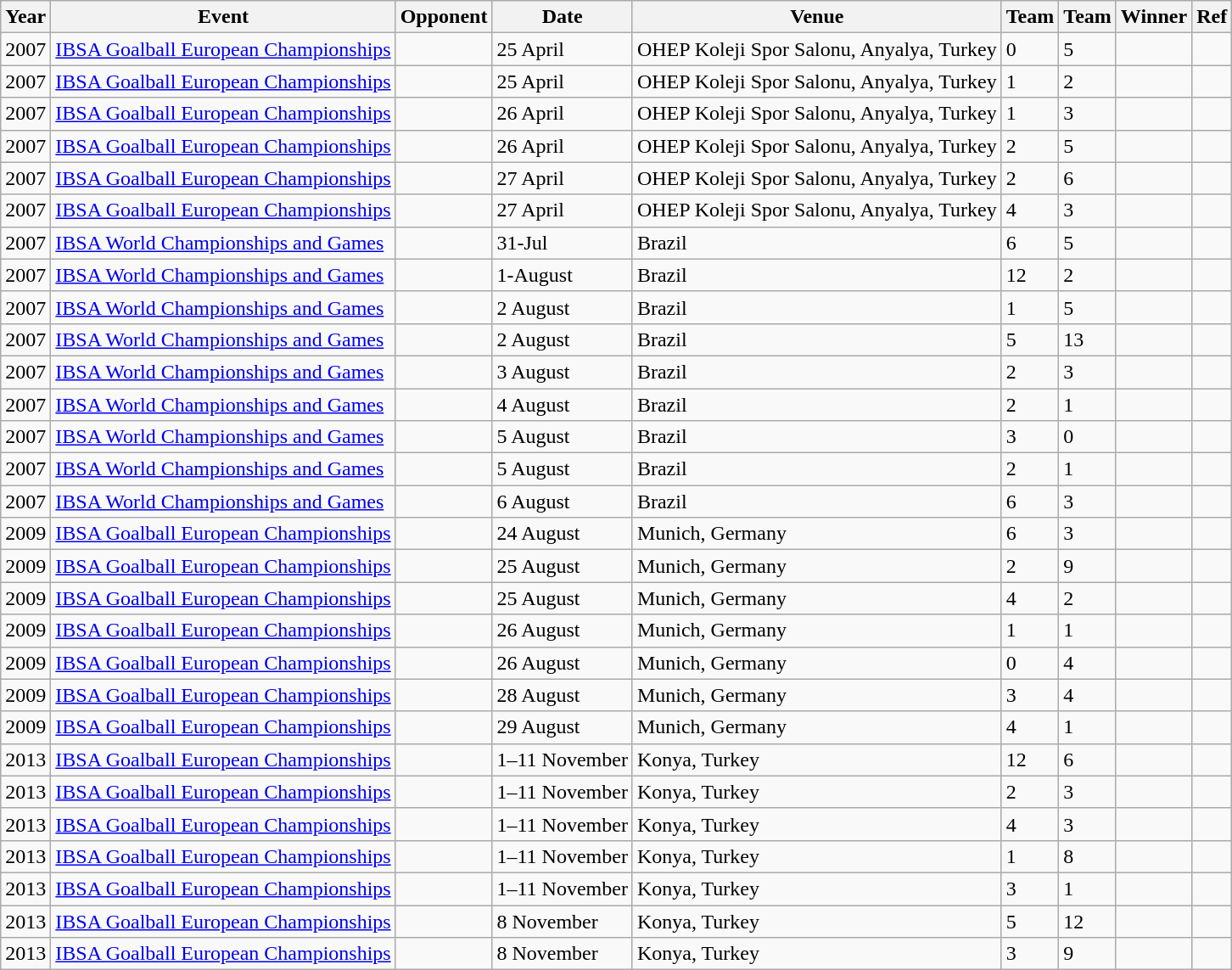<table class="wikitable">
<tr>
<th>Year</th>
<th>Event</th>
<th>Opponent</th>
<th>Date</th>
<th>Venue</th>
<th>Team</th>
<th>Team</th>
<th>Winner</th>
<th>Ref</th>
</tr>
<tr --->
<td>2007</td>
<td><a href='#'>IBSA Goalball European Championships</a></td>
<td></td>
<td>25 April</td>
<td>OHEP Koleji Spor Salonu, Anyalya, Turkey</td>
<td>0</td>
<td>5</td>
<td></td>
<td></td>
</tr>
<tr --->
<td>2007</td>
<td><a href='#'>IBSA Goalball European Championships</a></td>
<td></td>
<td>25 April</td>
<td>OHEP Koleji Spor Salonu, Anyalya, Turkey</td>
<td>1</td>
<td>2</td>
<td></td>
<td></td>
</tr>
<tr --->
<td>2007</td>
<td><a href='#'>IBSA Goalball European Championships</a></td>
<td></td>
<td>26 April</td>
<td>OHEP Koleji Spor Salonu, Anyalya, Turkey</td>
<td>1</td>
<td>3</td>
<td></td>
<td></td>
</tr>
<tr --->
<td>2007</td>
<td><a href='#'>IBSA Goalball European Championships</a></td>
<td></td>
<td>26 April</td>
<td>OHEP Koleji Spor Salonu, Anyalya, Turkey</td>
<td>2</td>
<td>5</td>
<td></td>
<td></td>
</tr>
<tr --->
<td>2007</td>
<td><a href='#'>IBSA Goalball European Championships</a></td>
<td></td>
<td>27 April</td>
<td>OHEP Koleji Spor Salonu, Anyalya, Turkey</td>
<td>2</td>
<td>6</td>
<td></td>
<td></td>
</tr>
<tr --->
<td>2007</td>
<td><a href='#'>IBSA Goalball European Championships</a></td>
<td></td>
<td>27 April</td>
<td>OHEP Koleji Spor Salonu, Anyalya, Turkey</td>
<td>4</td>
<td>3</td>
<td></td>
<td></td>
</tr>
<tr --->
<td>2007</td>
<td><a href='#'>IBSA World Championships and Games</a></td>
<td></td>
<td>31-Jul</td>
<td>Brazil</td>
<td>6</td>
<td>5</td>
<td></td>
<td></td>
</tr>
<tr --->
<td>2007</td>
<td><a href='#'>IBSA World Championships and Games</a></td>
<td></td>
<td>1-August</td>
<td>Brazil</td>
<td>12</td>
<td>2</td>
<td></td>
<td></td>
</tr>
<tr --->
<td>2007</td>
<td><a href='#'>IBSA World Championships and Games</a></td>
<td></td>
<td>2 August</td>
<td>Brazil</td>
<td>1</td>
<td>5</td>
<td></td>
<td></td>
</tr>
<tr --->
<td>2007</td>
<td><a href='#'>IBSA World Championships and Games</a></td>
<td></td>
<td>2 August</td>
<td>Brazil</td>
<td>5</td>
<td>13</td>
<td></td>
<td></td>
</tr>
<tr --->
<td>2007</td>
<td><a href='#'>IBSA World Championships and Games</a></td>
<td></td>
<td>3 August</td>
<td>Brazil</td>
<td>2</td>
<td>3</td>
<td></td>
<td></td>
</tr>
<tr --->
<td>2007</td>
<td><a href='#'>IBSA World Championships and Games</a></td>
<td></td>
<td>4 August</td>
<td>Brazil</td>
<td>2</td>
<td>1</td>
<td></td>
<td></td>
</tr>
<tr --->
<td>2007</td>
<td><a href='#'>IBSA World Championships and Games</a></td>
<td></td>
<td>5 August</td>
<td>Brazil</td>
<td>3</td>
<td>0</td>
<td></td>
<td></td>
</tr>
<tr --->
<td>2007</td>
<td><a href='#'>IBSA World Championships and Games</a></td>
<td></td>
<td>5 August</td>
<td>Brazil</td>
<td>2</td>
<td>1</td>
<td></td>
<td></td>
</tr>
<tr --->
<td>2007</td>
<td><a href='#'>IBSA World Championships and Games</a></td>
<td></td>
<td>6 August</td>
<td>Brazil</td>
<td>6</td>
<td>3</td>
<td></td>
<td></td>
</tr>
<tr --->
<td>2009</td>
<td><a href='#'>IBSA Goalball European Championships</a></td>
<td></td>
<td>24 August</td>
<td>Munich, Germany</td>
<td>6</td>
<td>3</td>
<td></td>
<td></td>
</tr>
<tr --->
<td>2009</td>
<td><a href='#'>IBSA Goalball European Championships</a></td>
<td></td>
<td>25 August</td>
<td>Munich, Germany</td>
<td>2</td>
<td>9</td>
<td></td>
<td></td>
</tr>
<tr --->
<td>2009</td>
<td><a href='#'>IBSA Goalball European Championships</a></td>
<td></td>
<td>25 August</td>
<td>Munich, Germany</td>
<td>4</td>
<td>2</td>
<td></td>
<td></td>
</tr>
<tr --->
<td>2009</td>
<td><a href='#'>IBSA Goalball European Championships</a></td>
<td></td>
<td>26 August</td>
<td>Munich, Germany</td>
<td>1</td>
<td>1</td>
<td></td>
<td></td>
</tr>
<tr --->
<td>2009</td>
<td><a href='#'>IBSA Goalball European Championships</a></td>
<td></td>
<td>26 August</td>
<td>Munich, Germany</td>
<td>0</td>
<td>4</td>
<td></td>
<td></td>
</tr>
<tr --->
<td>2009</td>
<td><a href='#'>IBSA Goalball European Championships</a></td>
<td></td>
<td>28 August</td>
<td>Munich, Germany</td>
<td>3</td>
<td>4</td>
<td></td>
<td></td>
</tr>
<tr --->
<td>2009</td>
<td><a href='#'>IBSA Goalball European Championships</a></td>
<td></td>
<td>29 August</td>
<td>Munich, Germany</td>
<td>4</td>
<td>1</td>
<td></td>
<td></td>
</tr>
<tr --->
<td>2013</td>
<td><a href='#'>IBSA Goalball European Championships</a></td>
<td></td>
<td>1–11 November</td>
<td>Konya, Turkey</td>
<td>12</td>
<td>6</td>
<td></td>
<td></td>
</tr>
<tr --->
<td>2013</td>
<td><a href='#'>IBSA Goalball European Championships</a></td>
<td></td>
<td>1–11 November</td>
<td>Konya, Turkey</td>
<td>2</td>
<td>3</td>
<td></td>
<td></td>
</tr>
<tr --->
<td>2013</td>
<td><a href='#'>IBSA Goalball European Championships</a></td>
<td></td>
<td>1–11 November</td>
<td>Konya, Turkey</td>
<td>4</td>
<td>3</td>
<td></td>
<td></td>
</tr>
<tr --->
<td>2013</td>
<td><a href='#'>IBSA Goalball European Championships</a></td>
<td></td>
<td>1–11 November</td>
<td>Konya, Turkey</td>
<td>1</td>
<td>8</td>
<td></td>
<td></td>
</tr>
<tr --->
<td>2013</td>
<td><a href='#'>IBSA Goalball European Championships</a></td>
<td></td>
<td>1–11 November</td>
<td>Konya, Turkey</td>
<td>3</td>
<td>1</td>
<td></td>
<td></td>
</tr>
<tr --->
<td>2013</td>
<td><a href='#'>IBSA Goalball European Championships</a></td>
<td></td>
<td>8 November</td>
<td>Konya, Turkey</td>
<td>5</td>
<td>12</td>
<td></td>
<td></td>
</tr>
<tr --->
<td>2013</td>
<td><a href='#'>IBSA Goalball European Championships</a></td>
<td></td>
<td>8 November</td>
<td>Konya, Turkey</td>
<td>3</td>
<td>9</td>
<td></td>
<td></td>
</tr>
</table>
